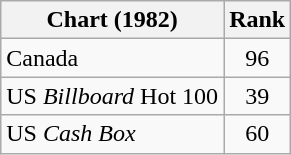<table class="wikitable sortable">
<tr>
<th align="left">Chart (1982)</th>
<th style="text-align:center;">Rank</th>
</tr>
<tr>
<td>Canada</td>
<td style="text-align:center;">96</td>
</tr>
<tr>
<td>US <em>Billboard</em> Hot 100</td>
<td style="text-align:center;">39</td>
</tr>
<tr>
<td>US <em>Cash Box</em> </td>
<td style="text-align:center;">60</td>
</tr>
</table>
